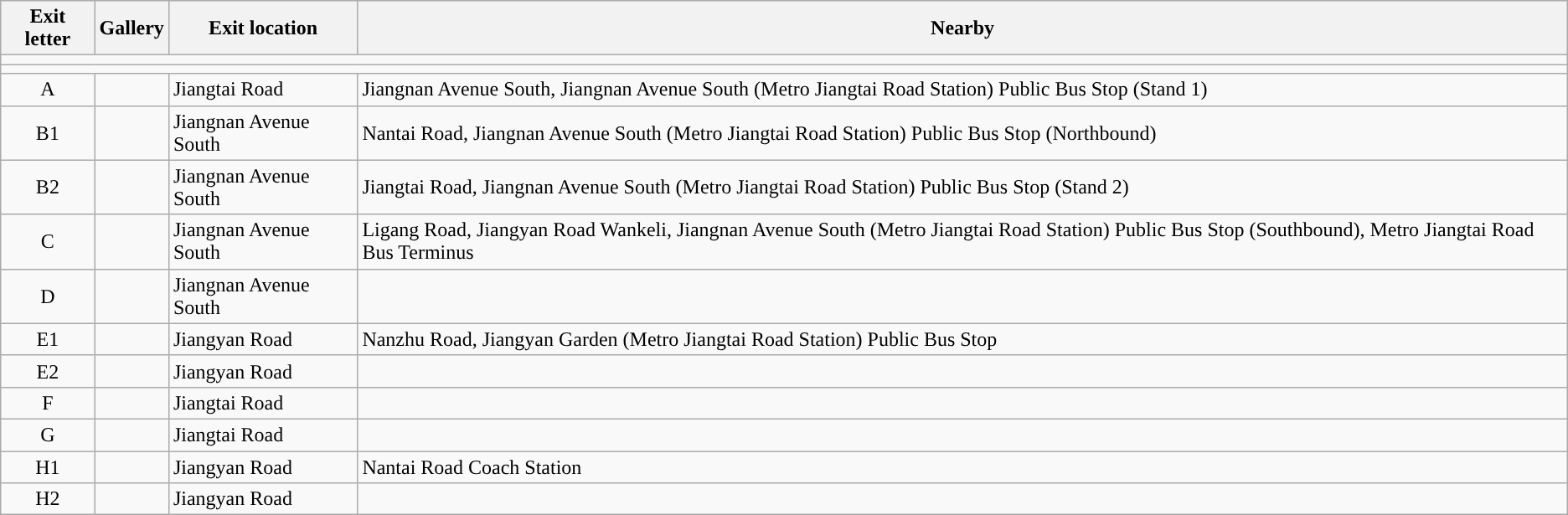<table class="wikitable">
<tr>
<th style="width:70px" colspan="2">Exit letter</th>
<th>Gallery</th>
<th>Exit location</th>
<th>Nearby</th>
</tr>
<tr style="background:#">
<td colspan = "6"></td>
</tr>
<tr style="background:#">
<td colspan = "6"></td>
</tr>
<tr>
<td align="center" colspan="2">A</td>
<td></td>
<td>Jiangtai Road</td>
<td>Jiangnan Avenue South, Jiangnan Avenue South (Metro Jiangtai Road Station) Public Bus Stop (Stand 1)</td>
</tr>
<tr>
<td align="center" colspan="2">B1</td>
<td></td>
<td>Jiangnan Avenue South</td>
<td>Nantai Road, Jiangnan Avenue South (Metro Jiangtai Road Station) Public Bus Stop (Northbound)</td>
</tr>
<tr>
<td align="center" colspan="2">B2</td>
<td></td>
<td>Jiangnan Avenue South</td>
<td>Jiangtai Road, Jiangnan Avenue South (Metro Jiangtai Road Station) Public Bus Stop (Stand 2)</td>
</tr>
<tr>
<td align="center" colspan="2">C</td>
<td></td>
<td>Jiangnan Avenue South</td>
<td>Ligang Road, Jiangyan Road Wankeli, Jiangnan Avenue South (Metro Jiangtai Road Station) Public Bus Stop (Southbound), Metro Jiangtai Road Bus Terminus</td>
</tr>
<tr>
<td align="center" colspan="2">D</td>
<td></td>
<td>Jiangnan Avenue South</td>
<td></td>
</tr>
<tr>
<td align="center" colspan="2">E1</td>
<td></td>
<td>Jiangyan Road</td>
<td>Nanzhu Road, Jiangyan Garden (Metro Jiangtai Road Station) Public Bus Stop</td>
</tr>
<tr>
<td align="center" colspan="2">E2</td>
<td></td>
<td>Jiangyan Road</td>
<td></td>
</tr>
<tr>
<td align="center" colspan="2">F</td>
<td></td>
<td>Jiangtai Road</td>
<td></td>
</tr>
<tr>
<td align="center" colspan="2">G</td>
<td></td>
<td>Jiangtai Road</td>
<td></td>
</tr>
<tr>
<td align="center" colspan="2">H1</td>
<td></td>
<td>Jiangyan Road</td>
<td>Nantai Road Coach Station</td>
</tr>
<tr>
<td align="center" colspan="2">H2</td>
<td></td>
<td>Jiangyan Road</td>
<td></td>
</tr>
</table>
